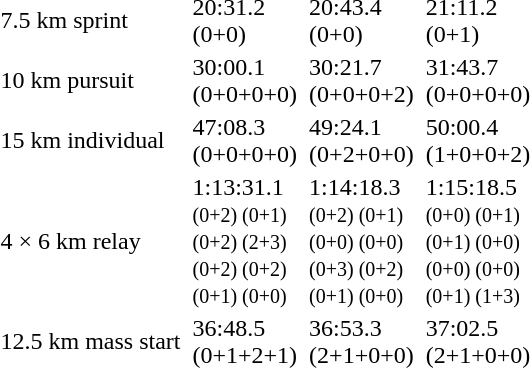<table>
<tr>
<td>7.5 km sprint<br></td>
<td></td>
<td>20:31.2<br>(0+0)</td>
<td></td>
<td>20:43.4<br>(0+0)</td>
<td></td>
<td>21:11.2<br>(0+1)</td>
</tr>
<tr>
<td>10 km pursuit<br></td>
<td></td>
<td>30:00.1<br>(0+0+0+0)</td>
<td></td>
<td>30:21.7<br>(0+0+0+2)</td>
<td></td>
<td>31:43.7<br>(0+0+0+0)</td>
</tr>
<tr>
<td>15 km individual<br></td>
<td></td>
<td>47:08.3<br>(0+0+0+0)</td>
<td></td>
<td>49:24.1<br>(0+2+0+0)</td>
<td></td>
<td>50:00.4<br>(1+0+0+2)</td>
</tr>
<tr>
<td>4 × 6 km relay<br></td>
<td></td>
<td>1:13:31.1<br><small>(0+2) (0+1)<br>(0+2) (2+3)<br>(0+2) (0+2)<br>(0+1) (0+0)</small></td>
<td></td>
<td>1:14:18.3<br><small>(0+2) (0+1)<br>(0+0) (0+0)<br>(0+3) (0+2)<br>(0+1) (0+0)</small></td>
<td></td>
<td>1:15:18.5<br><small>(0+0) (0+1)<br>(0+1) (0+0)<br>(0+0) (0+0)<br>(0+1) (1+3)</small></td>
</tr>
<tr>
<td>12.5 km mass start<br></td>
<td></td>
<td>36:48.5<br>(0+1+2+1)</td>
<td></td>
<td>36:53.3<br>(2+1+0+0)</td>
<td></td>
<td>37:02.5<br>(2+1+0+0)</td>
</tr>
</table>
